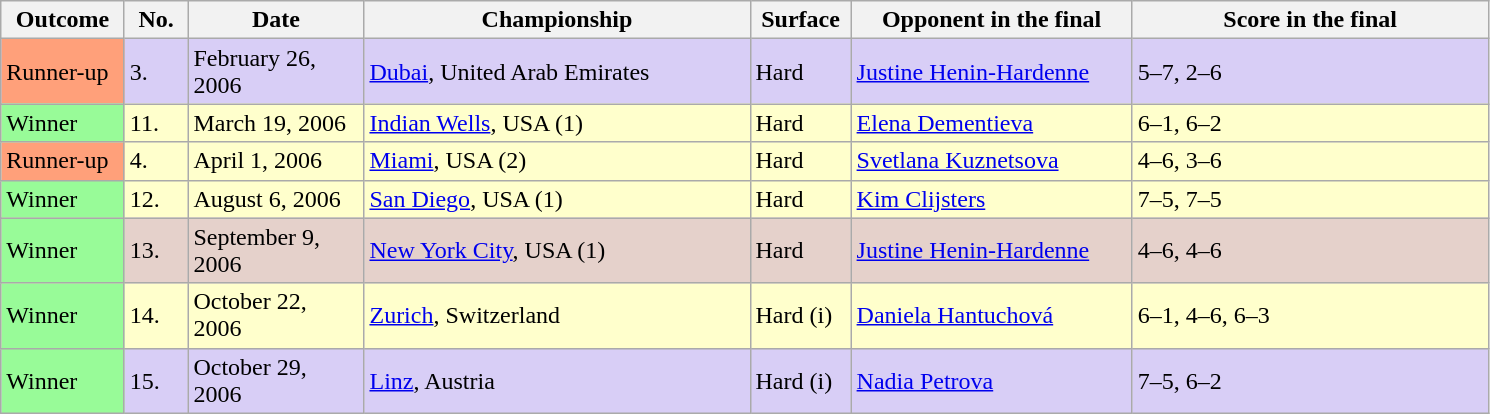<table class="sortable wikitable">
<tr>
<th width=75>Outcome</th>
<th width=35>No.</th>
<th width=110>Date</th>
<th width=250>Championship</th>
<th width=60>Surface</th>
<th width=180>Opponent in the final</th>
<th width=230>Score in the final</th>
</tr>
<tr bgcolor=#D8CEF6>
<td bgcolor=#FFA07A>Runner-up</td>
<td>3.</td>
<td>February 26, 2006</td>
<td> <a href='#'>Dubai</a>, United Arab Emirates</td>
<td>Hard</td>
<td> <a href='#'>Justine Henin-Hardenne</a></td>
<td>5–7, 2–6</td>
</tr>
<tr bgcolor=#ffffcc>
<td bgcolor=98FB98>Winner</td>
<td>11.</td>
<td>March 19, 2006</td>
<td> <a href='#'>Indian Wells</a>, USA (1)</td>
<td>Hard</td>
<td> <a href='#'>Elena Dementieva</a></td>
<td>6–1, 6–2</td>
</tr>
<tr bgcolor=#ffffcc>
<td bgcolor=#FFA07A>Runner-up</td>
<td>4.</td>
<td>April 1, 2006</td>
<td> <a href='#'>Miami</a>, USA (2)</td>
<td>Hard</td>
<td> <a href='#'>Svetlana Kuznetsova</a></td>
<td>4–6, 3–6</td>
</tr>
<tr bgcolor=#ffffcc>
<td bgcolor=98FB98>Winner</td>
<td>12.</td>
<td>August 6, 2006</td>
<td> <a href='#'>San Diego</a>, USA (1)</td>
<td>Hard</td>
<td> <a href='#'>Kim Clijsters</a></td>
<td>7–5, 7–5</td>
</tr>
<tr bgcolor=#e5d1cb>
<td bgcolor=#98FB98>Winner</td>
<td>13.</td>
<td>September 9, 2006</td>
<td> <a href='#'>New York City</a>, USA (1)</td>
<td>Hard</td>
<td> <a href='#'>Justine Henin-Hardenne</a></td>
<td>4–6, 4–6</td>
</tr>
<tr bgcolor=#ffffcc>
<td bgcolor=#98FB98>Winner</td>
<td>14.</td>
<td>October 22, 2006</td>
<td> <a href='#'>Zurich</a>, Switzerland</td>
<td>Hard (i)</td>
<td> <a href='#'>Daniela Hantuchová</a></td>
<td>6–1, 4–6, 6–3</td>
</tr>
<tr bgcolor=#D8CEF6>
<td bgcolor=#98FB98>Winner</td>
<td>15.</td>
<td>October 29, 2006</td>
<td> <a href='#'>Linz</a>, Austria</td>
<td>Hard (i)</td>
<td> <a href='#'>Nadia Petrova</a></td>
<td>7–5, 6–2</td>
</tr>
</table>
